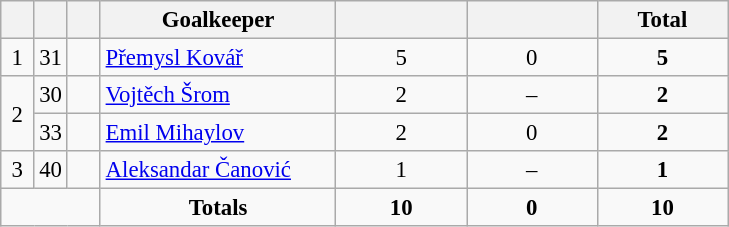<table class="wikitable" style="font-size: 95%; text-align: center;">
<tr>
<th width=15></th>
<th width=15></th>
<th width=15></th>
<th width=150>Goalkeeper</th>
<th width=80></th>
<th width=80></th>
<th width=80><strong>Total</strong></th>
</tr>
<tr>
<td>1</td>
<td>31</td>
<td></td>
<td style="text-align:left;"><a href='#'>Přemysl Kovář</a></td>
<td>5</td>
<td>0</td>
<td><strong>5</strong></td>
</tr>
<tr>
<td rowspan=2>2</td>
<td>30</td>
<td></td>
<td style="text-align:left;"><a href='#'>Vojtěch Šrom</a></td>
<td>2</td>
<td>–</td>
<td><strong>2</strong></td>
</tr>
<tr>
<td>33</td>
<td></td>
<td style="text-align:left;"><a href='#'>Emil Mihaylov</a></td>
<td>2</td>
<td>0</td>
<td><strong>2</strong></td>
</tr>
<tr>
<td>3</td>
<td>40</td>
<td></td>
<td style="text-align:left;"><a href='#'>Aleksandar Čanović</a></td>
<td>1</td>
<td>–</td>
<td><strong>1</strong></td>
</tr>
<tr>
<td colspan="3"></td>
<td><strong>Totals</strong></td>
<td><strong>10</strong></td>
<td><strong>0</strong></td>
<td><strong>10</strong></td>
</tr>
</table>
